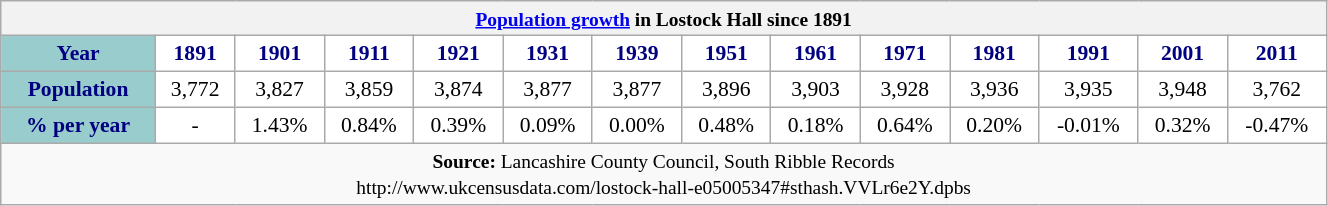<table class="wikitable" style="font-size:90%;width:70%;border:0px;text-align:center;line-height:120%;">
<tr>
<th colspan="20" style="text-align:center;font-size:90%;"><a href='#'>Population growth</a> in Lostock Hall since 1891</th>
</tr>
<tr>
<th style="background: #99CCCC; color: #000080" height="17">Year</th>
<th style="background: #FFFFFF; color:#000080;">1891</th>
<th style="background: #FFFFFF; color:#000080;">1901</th>
<th style="background: #FFFFFF; color:#000080;">1911</th>
<th style="background: #FFFFFF; color:#000080;">1921</th>
<th style="background: #FFFFFF; color:#000080;">1931</th>
<th style="background: #FFFFFF; color:#000080;">1939</th>
<th style="background: #FFFFFF; color:#000080;">1951</th>
<th style="background: #FFFFFF; color:#000080;">1961</th>
<th style="background: #FFFFFF; color:#000080;">1971</th>
<th style="background: #FFFFFF; color:#000080;">1981</th>
<th style="background: #FFFFFF; color:#000080;">1991</th>
<th style="background: #FFFFFF; color:#000080;">2001</th>
<th style="background: #FFFFFF; color:#000080;">2011</th>
</tr>
<tr Align="center">
<th style="background: #99CCCC; color: #000080" height="17">Population</th>
<td style="background: #FFFFFF; color: black;">3,772</td>
<td style="background: #FFFFFF; color: black;">3,827</td>
<td style="background: #FFFFFF; color: black;">3,859</td>
<td style="background: #FFFFFF; color: black;">3,874</td>
<td style="background: #FFFFFF; color: black;">3,877</td>
<td style="background: #FFFFFF; color: black;">3,877</td>
<td style="background: #FFFFFF; color: black;">3,896</td>
<td style="background: #FFFFFF; color: black;">3,903</td>
<td style="background: #FFFFFF; color: black;">3,928</td>
<td style="background: #FFFFFF; color: black;">3,936</td>
<td style="background: #FFFFFF; color: black;">3,935</td>
<td style="background: #FFFFFF; color: black;">3,948</td>
<td style="background: #FFFFFF; color: black;">3,762</td>
</tr>
<tr Align="center">
<th style="background: #99CCCC; color: #000080" height="17">% per year</th>
<td style="background: #FFFFFF; color: black;">-</td>
<td style="background: #FFFFFF; color: black;">1.43%</td>
<td style="background: #FFFFFF; color: black;">0.84%</td>
<td style="background: #FFFFFF; color: black;">0.39%</td>
<td style="background: #FFFFFF; color: black;">0.09%</td>
<td style="background: #FFFFFF; color: black;">0.00%</td>
<td style="background: #FFFFFF; color: black;">0.48%</td>
<td style="background: #FFFFFF; color: black;">0.18%</td>
<td style="background: #FFFFFF; color: black;">0.64%</td>
<td style="background: #FFFFFF; color: black;">0.20%</td>
<td style="background: #FFFFFF; color: black;">-0.01%</td>
<td style="background: #FFFFFF; color: black;">0.32%</td>
<td style="background: #FFFFFF; color: black;">-0.47%</td>
</tr>
<tr>
<td colspan="20" style="text-align:center;font-size:90%;"><strong>Source: </strong>Lancashire County Council, South Ribble Records<br>http://www.ukcensusdata.com/lostock-hall-e05005347#sthash.VVLr6e2Y.dpbs</td>
</tr>
</table>
